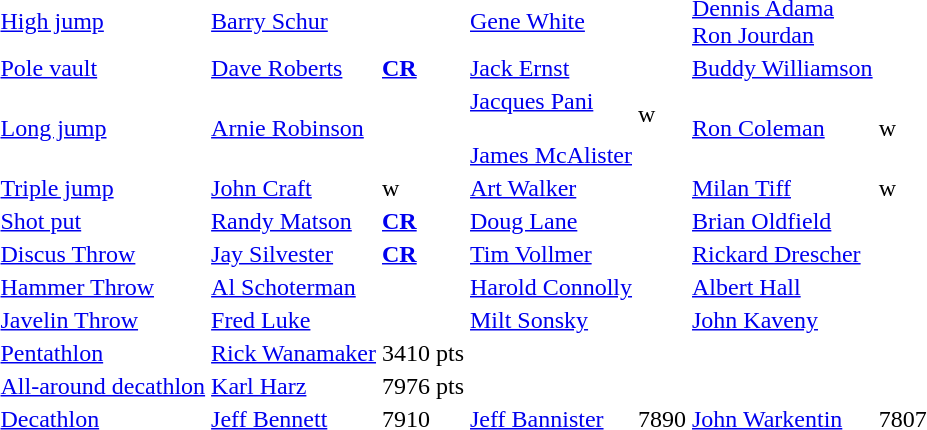<table>
<tr>
<td><a href='#'>High jump</a></td>
<td><a href='#'>Barry Schur</a></td>
<td></td>
<td><a href='#'>Gene White</a></td>
<td></td>
<td><a href='#'>Dennis Adama</a><br><a href='#'>Ron Jourdan</a></td>
<td></td>
</tr>
<tr>
<td><a href='#'>Pole vault</a></td>
<td><a href='#'>Dave Roberts</a></td>
<td><strong><a href='#'>CR</a></strong></td>
<td><a href='#'>Jack Ernst</a></td>
<td></td>
<td><a href='#'>Buddy Williamson</a></td>
<td></td>
</tr>
<tr>
<td><a href='#'>Long jump</a></td>
<td><a href='#'>Arnie Robinson</a></td>
<td></td>
<td><a href='#'>Jacques Pani</a><br><br><a href='#'>James McAlister</a></td>
<td>w<br><br></td>
<td><a href='#'>Ron Coleman</a></td>
<td>w</td>
</tr>
<tr>
<td><a href='#'>Triple jump</a></td>
<td><a href='#'>John Craft</a></td>
<td>w</td>
<td><a href='#'>Art Walker</a></td>
<td></td>
<td><a href='#'>Milan Tiff</a></td>
<td>w</td>
</tr>
<tr>
<td><a href='#'>Shot put</a></td>
<td><a href='#'>Randy Matson</a></td>
<td><strong><a href='#'>CR</a></strong></td>
<td><a href='#'>Doug Lane</a></td>
<td></td>
<td><a href='#'>Brian Oldfield</a></td>
<td></td>
</tr>
<tr>
<td><a href='#'>Discus Throw</a></td>
<td><a href='#'>Jay Silvester</a></td>
<td><strong><a href='#'>CR</a></strong></td>
<td><a href='#'>Tim Vollmer</a></td>
<td></td>
<td><a href='#'>Rickard Drescher</a></td>
<td></td>
</tr>
<tr>
<td><a href='#'>Hammer Throw</a></td>
<td><a href='#'>Al Schoterman</a></td>
<td></td>
<td><a href='#'>Harold Connolly</a></td>
<td></td>
<td><a href='#'>Albert Hall</a></td>
<td></td>
</tr>
<tr>
<td><a href='#'>Javelin Throw</a></td>
<td><a href='#'>Fred Luke</a></td>
<td></td>
<td><a href='#'>Milt Sonsky</a></td>
<td></td>
<td><a href='#'>John Kaveny</a></td>
<td></td>
</tr>
<tr>
<td><a href='#'>Pentathlon</a></td>
<td><a href='#'>Rick Wanamaker</a></td>
<td>3410 pts</td>
<td></td>
<td></td>
<td></td>
<td></td>
</tr>
<tr>
<td><a href='#'>All-around decathlon</a></td>
<td><a href='#'>Karl Harz</a></td>
<td>7976 pts</td>
<td></td>
<td></td>
<td></td>
<td></td>
</tr>
<tr>
<td><a href='#'>Decathlon</a></td>
<td><a href='#'>Jeff Bennett</a></td>
<td>7910</td>
<td><a href='#'>Jeff Bannister</a></td>
<td>7890</td>
<td><a href='#'>John Warkentin</a></td>
<td>7807</td>
</tr>
</table>
